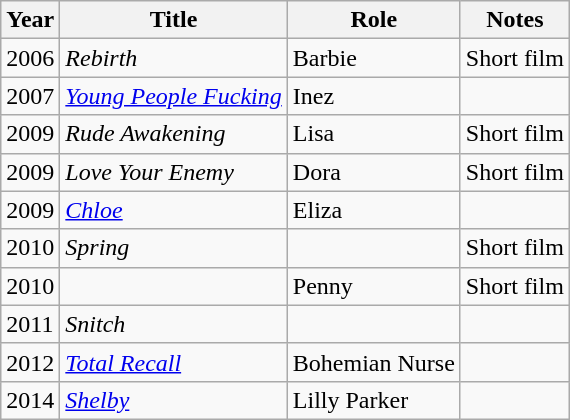<table class="wikitable sortable">
<tr>
<th>Year</th>
<th>Title</th>
<th>Role</th>
<th class="unsortable">Notes</th>
</tr>
<tr>
<td>2006</td>
<td><em>Rebirth</em></td>
<td>Barbie</td>
<td>Short film</td>
</tr>
<tr>
<td>2007</td>
<td><em><a href='#'>Young People Fucking</a></em></td>
<td>Inez</td>
<td></td>
</tr>
<tr>
<td>2009</td>
<td><em>Rude Awakening</em></td>
<td>Lisa</td>
<td>Short film</td>
</tr>
<tr>
<td>2009</td>
<td><em>Love Your Enemy</em></td>
<td>Dora</td>
<td>Short film</td>
</tr>
<tr>
<td>2009</td>
<td><em><a href='#'>Chloe</a></em></td>
<td>Eliza</td>
<td></td>
</tr>
<tr>
<td>2010</td>
<td><em>Spring</em></td>
<td></td>
<td>Short film</td>
</tr>
<tr>
<td>2010</td>
<td><em></em></td>
<td>Penny</td>
<td>Short film</td>
</tr>
<tr>
<td>2011</td>
<td><em>Snitch</em></td>
<td></td>
<td></td>
</tr>
<tr>
<td>2012</td>
<td><em><a href='#'>Total Recall</a></em></td>
<td>Bohemian Nurse</td>
<td></td>
</tr>
<tr>
<td>2014</td>
<td><em><a href='#'>Shelby</a></em></td>
<td>Lilly Parker</td>
<td></td>
</tr>
</table>
